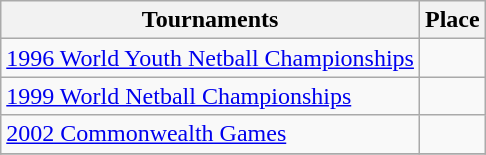<table class="wikitable collapsible">
<tr>
<th>Tournaments</th>
<th>Place</th>
</tr>
<tr>
<td><a href='#'>1996 World Youth Netball Championships</a></td>
<td></td>
</tr>
<tr>
<td><a href='#'>1999 World Netball Championships</a></td>
<td></td>
</tr>
<tr>
<td><a href='#'>2002 Commonwealth Games</a></td>
<td></td>
</tr>
<tr>
</tr>
</table>
